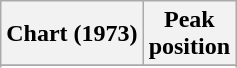<table class="wikitable sortable plainrowheaders" style="text-align:center;">
<tr>
<th scope="col">Chart (1973)</th>
<th scope="col">Peak<br>position</th>
</tr>
<tr>
</tr>
<tr>
</tr>
</table>
